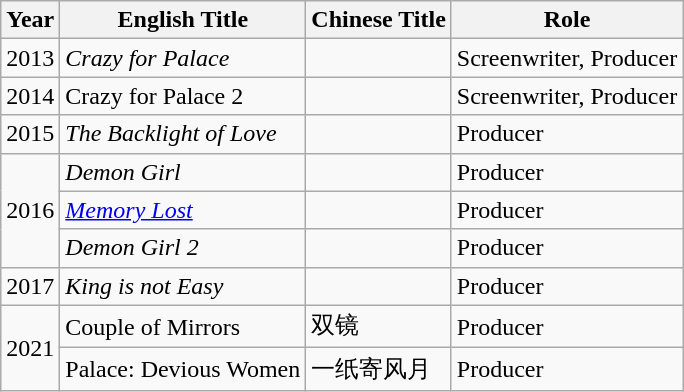<table class="wikitable">
<tr>
<th>Year</th>
<th>English Title</th>
<th>Chinese Title</th>
<th>Role</th>
</tr>
<tr>
<td>2013</td>
<td><em>Crazy for Palace</em></td>
<td></td>
<td>Screenwriter, Producer</td>
</tr>
<tr>
<td>2014</td>
<td>Crazy for Palace 2</td>
<td></td>
<td>Screenwriter, Producer</td>
</tr>
<tr>
<td>2015</td>
<td><em>The Backlight of Love</em></td>
<td></td>
<td>Producer</td>
</tr>
<tr>
<td rowspan=3>2016</td>
<td><em>Demon Girl</em></td>
<td></td>
<td>Producer</td>
</tr>
<tr>
<td><em><a href='#'>Memory Lost</a></em></td>
<td></td>
<td>Producer</td>
</tr>
<tr>
<td><em>Demon Girl 2</em></td>
<td></td>
<td>Producer</td>
</tr>
<tr>
<td>2017</td>
<td><em>King is not Easy</em></td>
<td></td>
<td>Producer</td>
</tr>
<tr>
<td rowspan="2">2021</td>
<td>Couple of Mirrors</td>
<td>双镜</td>
<td>Producer</td>
</tr>
<tr>
<td>Palace: Devious Women</td>
<td>一纸寄风月</td>
<td>Producer</td>
</tr>
</table>
